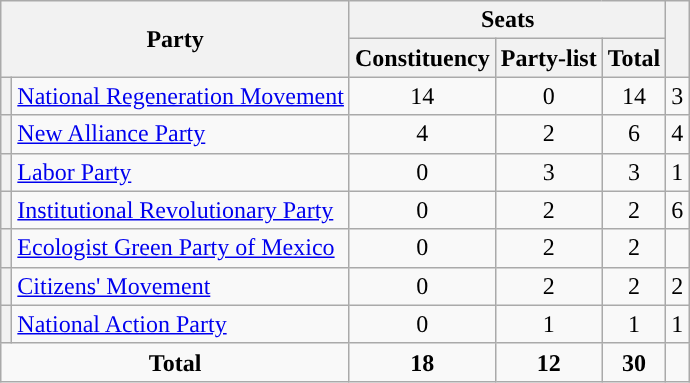<table class="wikitable" style="text-align:center;">
<tr>
<th colspan="2" rowspan="2">Party</th>
<th colspan="3">Seats</th>
<th rowspan="2"></th>
</tr>
<tr>
<th style="width:3em"><strong>Constituency</strong></th>
<th>Party-list</th>
<th>Total</th>
</tr>
<tr>
<th style="background-color:"></th>
<td style="text-align:left;"><a href='#'>National Regeneration Movement</a></td>
<td>14</td>
<td>0</td>
<td>14</td>
<td> 3</td>
</tr>
<tr>
<th style="background-color:"></th>
<td style="text-align:left;"><a href='#'>New Alliance Party</a></td>
<td>4</td>
<td>2</td>
<td>6</td>
<td> 4</td>
</tr>
<tr>
<th style="background-color:"></th>
<td style="text-align:left;"><a href='#'>Labor Party</a></td>
<td>0</td>
<td>3</td>
<td>3</td>
<td> 1</td>
</tr>
<tr>
<th style="background-color:"></th>
<td style="text-align:left;"><a href='#'>Institutional Revolutionary Party</a></td>
<td>0</td>
<td>2</td>
<td>2</td>
<td> 6</td>
</tr>
<tr>
<th style="background-color:"></th>
<td style="text-align:left;"><a href='#'>Ecologist Green Party of Mexico</a></td>
<td>0</td>
<td>2</td>
<td>2</td>
<td></td>
</tr>
<tr>
<th style="background-color:"></th>
<td style="text-align:left;"><a href='#'>Citizens' Movement</a></td>
<td>0</td>
<td>2</td>
<td>2</td>
<td> 2</td>
</tr>
<tr>
<th style="background-color:"></th>
<td style="text-align:left;"><a href='#'>National Action Party</a></td>
<td>0</td>
<td>1</td>
<td>1</td>
<td> 1</td>
</tr>
<tr>
<td colspan="2"><strong>Total</strong></td>
<td><strong>18</strong></td>
<td><strong>12</strong></td>
<td><strong>30</strong></td>
<td></td>
</tr>
</table>
